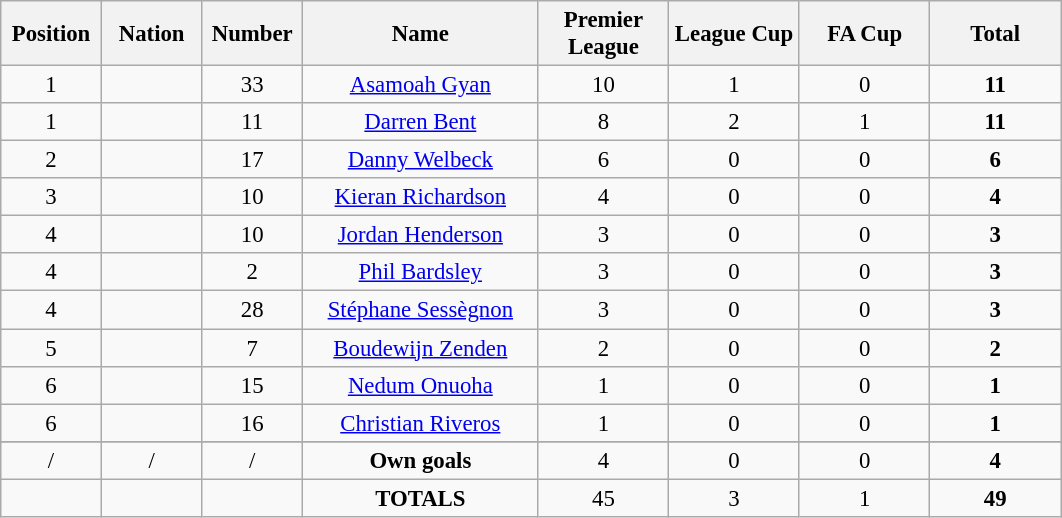<table class="wikitable" style="font-size: 95%; text-align: center;">
<tr>
<th width=60>Position</th>
<th width=60>Nation</th>
<th width=60>Number</th>
<th width=150>Name</th>
<th width=80>Premier League</th>
<th width=80>League Cup</th>
<th width=80>FA Cup</th>
<th width=80>Total</th>
</tr>
<tr>
<td>1</td>
<td></td>
<td>33</td>
<td><a href='#'>Asamoah Gyan</a></td>
<td>10</td>
<td>1</td>
<td>0</td>
<td><strong>11</strong></td>
</tr>
<tr>
<td>1</td>
<td></td>
<td>11</td>
<td><a href='#'>Darren Bent</a></td>
<td>8</td>
<td>2</td>
<td>1</td>
<td><strong>11</strong></td>
</tr>
<tr>
<td>2</td>
<td></td>
<td>17</td>
<td><a href='#'>Danny Welbeck</a></td>
<td>6</td>
<td>0</td>
<td>0</td>
<td><strong>6</strong></td>
</tr>
<tr>
<td>3</td>
<td></td>
<td>10</td>
<td><a href='#'>Kieran Richardson</a></td>
<td>4</td>
<td>0</td>
<td>0</td>
<td><strong>4</strong></td>
</tr>
<tr>
<td>4</td>
<td></td>
<td>10</td>
<td><a href='#'>Jordan Henderson</a></td>
<td>3</td>
<td>0</td>
<td>0</td>
<td><strong>3</strong></td>
</tr>
<tr>
<td>4</td>
<td></td>
<td>2</td>
<td><a href='#'>Phil Bardsley</a></td>
<td>3</td>
<td>0</td>
<td>0</td>
<td><strong>3</strong></td>
</tr>
<tr>
<td>4</td>
<td></td>
<td>28</td>
<td><a href='#'>Stéphane Sessègnon</a></td>
<td>3</td>
<td>0</td>
<td>0</td>
<td><strong>3</strong></td>
</tr>
<tr>
<td>5</td>
<td></td>
<td>7</td>
<td><a href='#'>Boudewijn Zenden</a></td>
<td>2</td>
<td>0</td>
<td>0</td>
<td><strong>2</strong></td>
</tr>
<tr>
<td>6</td>
<td></td>
<td>15</td>
<td><a href='#'>Nedum Onuoha</a></td>
<td>1</td>
<td>0</td>
<td>0</td>
<td><strong>1</strong></td>
</tr>
<tr>
<td>6</td>
<td></td>
<td>16</td>
<td><a href='#'>Christian Riveros</a></td>
<td>1</td>
<td>0</td>
<td>0</td>
<td><strong>1</strong></td>
</tr>
<tr>
</tr>
<tr>
<td>/</td>
<td>/</td>
<td>/</td>
<td><strong>Own goals</strong></td>
<td>4</td>
<td>0</td>
<td>0</td>
<td><strong>4</strong></td>
</tr>
<tr>
<td></td>
<td></td>
<td></td>
<td><strong>TOTALS</strong></td>
<td>45</td>
<td>3</td>
<td>1</td>
<td><strong>49</strong></td>
</tr>
</table>
